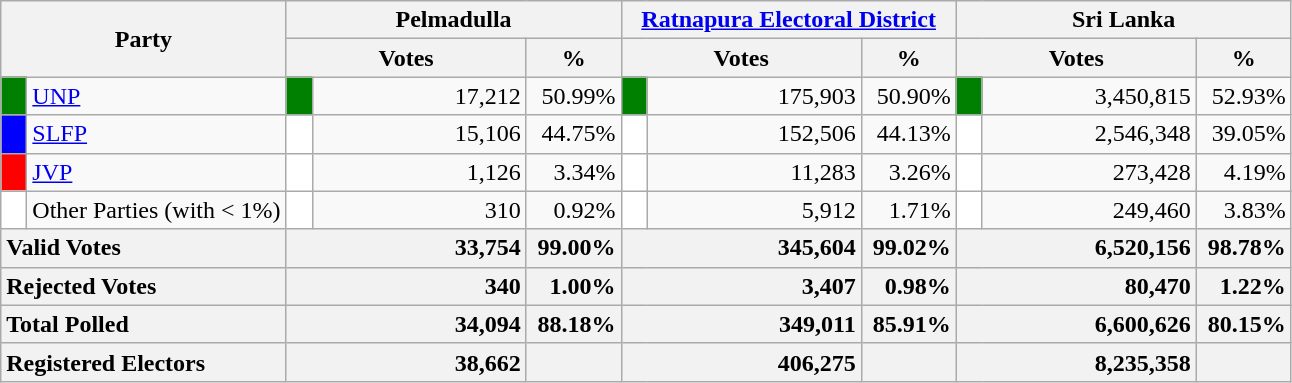<table class="wikitable">
<tr>
<th colspan="2" width="144px"rowspan="2">Party</th>
<th colspan="3" width="216px">Pelmadulla</th>
<th colspan="3" width="216px"><a href='#'>Ratnapura Electoral District</a></th>
<th colspan="3" width="216px">Sri Lanka</th>
</tr>
<tr>
<th colspan="2" width="144px">Votes</th>
<th>%</th>
<th colspan="2" width="144px">Votes</th>
<th>%</th>
<th colspan="2" width="144px">Votes</th>
<th>%</th>
</tr>
<tr>
<td style="background-color:green;" width="10px"></td>
<td style="text-align:left;"><a href='#'>UNP</a></td>
<td style="background-color:green;" width="10px"></td>
<td style="text-align:right;">17,212</td>
<td style="text-align:right;">50.99%</td>
<td style="background-color:green;" width="10px"></td>
<td style="text-align:right;">175,903</td>
<td style="text-align:right;">50.90%</td>
<td style="background-color:green;" width="10px"></td>
<td style="text-align:right;">3,450,815</td>
<td style="text-align:right;">52.93%</td>
</tr>
<tr>
<td style="background-color:blue;" width="10px"></td>
<td style="text-align:left;"><a href='#'>SLFP</a></td>
<td style="background-color:white;" width="10px"></td>
<td style="text-align:right;">15,106</td>
<td style="text-align:right;">44.75%</td>
<td style="background-color:white;" width="10px"></td>
<td style="text-align:right;">152,506</td>
<td style="text-align:right;">44.13%</td>
<td style="background-color:white;" width="10px"></td>
<td style="text-align:right;">2,546,348</td>
<td style="text-align:right;">39.05%</td>
</tr>
<tr>
<td style="background-color:red;" width="10px"></td>
<td style="text-align:left;"><a href='#'>JVP</a></td>
<td style="background-color:white;" width="10px"></td>
<td style="text-align:right;">1,126</td>
<td style="text-align:right;">3.34%</td>
<td style="background-color:white;" width="10px"></td>
<td style="text-align:right;">11,283</td>
<td style="text-align:right;">3.26%</td>
<td style="background-color:white;" width="10px"></td>
<td style="text-align:right;">273,428</td>
<td style="text-align:right;">4.19%</td>
</tr>
<tr>
<td style="background-color:white;" width="10px"></td>
<td style="text-align:left;">Other Parties (with < 1%)</td>
<td style="background-color:white;" width="10px"></td>
<td style="text-align:right;">310</td>
<td style="text-align:right;">0.92%</td>
<td style="background-color:white;" width="10px"></td>
<td style="text-align:right;">5,912</td>
<td style="text-align:right;">1.71%</td>
<td style="background-color:white;" width="10px"></td>
<td style="text-align:right;">249,460</td>
<td style="text-align:right;">3.83%</td>
</tr>
<tr>
<th colspan="2" width="144px"style="text-align:left;">Valid Votes</th>
<th style="text-align:right;"colspan="2" width="144px">33,754</th>
<th style="text-align:right;">99.00%</th>
<th style="text-align:right;"colspan="2" width="144px">345,604</th>
<th style="text-align:right;">99.02%</th>
<th style="text-align:right;"colspan="2" width="144px">6,520,156</th>
<th style="text-align:right;">98.78%</th>
</tr>
<tr>
<th colspan="2" width="144px"style="text-align:left;">Rejected Votes</th>
<th style="text-align:right;"colspan="2" width="144px">340</th>
<th style="text-align:right;">1.00%</th>
<th style="text-align:right;"colspan="2" width="144px">3,407</th>
<th style="text-align:right;">0.98%</th>
<th style="text-align:right;"colspan="2" width="144px">80,470</th>
<th style="text-align:right;">1.22%</th>
</tr>
<tr>
<th colspan="2" width="144px"style="text-align:left;">Total Polled</th>
<th style="text-align:right;"colspan="2" width="144px">34,094</th>
<th style="text-align:right;">88.18%</th>
<th style="text-align:right;"colspan="2" width="144px">349,011</th>
<th style="text-align:right;">85.91%</th>
<th style="text-align:right;"colspan="2" width="144px">6,600,626</th>
<th style="text-align:right;">80.15%</th>
</tr>
<tr>
<th colspan="2" width="144px"style="text-align:left;">Registered Electors</th>
<th style="text-align:right;"colspan="2" width="144px">38,662</th>
<th></th>
<th style="text-align:right;"colspan="2" width="144px">406,275</th>
<th></th>
<th style="text-align:right;"colspan="2" width="144px">8,235,358</th>
<th></th>
</tr>
</table>
